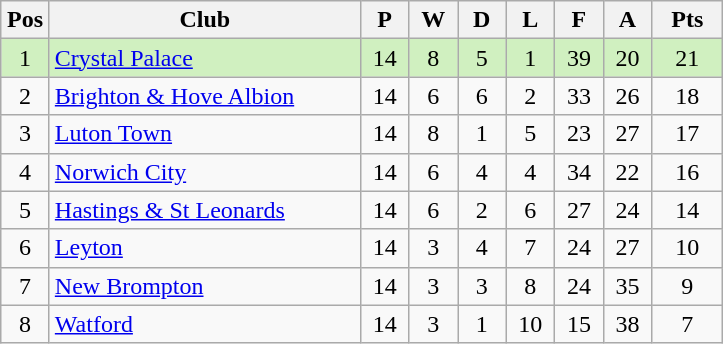<table class="wikitable" style="text-align:center">
<tr>
<th width="25">Pos</th>
<th width="200">Club</th>
<th width="25">P</th>
<th width="25">W</th>
<th width="25">D</th>
<th width="25">L</th>
<th width="25">F</th>
<th width="25">A</th>
<th width="40">Pts</th>
</tr>
<tr style="background:#D0F0C0;">
<td>1</td>
<td align="left"><a href='#'>Crystal Palace</a></td>
<td>14</td>
<td>8</td>
<td>5</td>
<td>1</td>
<td>39</td>
<td>20</td>
<td>21</td>
</tr>
<tr>
<td>2</td>
<td align="left"><a href='#'>Brighton & Hove Albion</a></td>
<td>14</td>
<td>6</td>
<td>6</td>
<td>2</td>
<td>33</td>
<td>26</td>
<td>18</td>
</tr>
<tr>
<td>3</td>
<td align="left"><a href='#'>Luton Town</a></td>
<td>14</td>
<td>8</td>
<td>1</td>
<td>5</td>
<td>23</td>
<td>27</td>
<td>17</td>
</tr>
<tr>
<td>4</td>
<td align="left"><a href='#'>Norwich City</a></td>
<td>14</td>
<td>6</td>
<td>4</td>
<td>4</td>
<td>34</td>
<td>22</td>
<td>16</td>
</tr>
<tr>
<td>5</td>
<td align="left"><a href='#'>Hastings & St Leonards</a></td>
<td>14</td>
<td>6</td>
<td>2</td>
<td>6</td>
<td>27</td>
<td>24</td>
<td>14</td>
</tr>
<tr>
<td>6</td>
<td align="left"><a href='#'>Leyton</a></td>
<td>14</td>
<td>3</td>
<td>4</td>
<td>7</td>
<td>24</td>
<td>27</td>
<td>10</td>
</tr>
<tr>
<td>7</td>
<td align="left"><a href='#'>New Brompton</a></td>
<td>14</td>
<td>3</td>
<td>3</td>
<td>8</td>
<td>24</td>
<td>35</td>
<td>9</td>
</tr>
<tr>
<td>8</td>
<td align="left"><a href='#'>Watford</a></td>
<td>14</td>
<td>3</td>
<td>1</td>
<td>10</td>
<td>15</td>
<td>38</td>
<td>7</td>
</tr>
</table>
